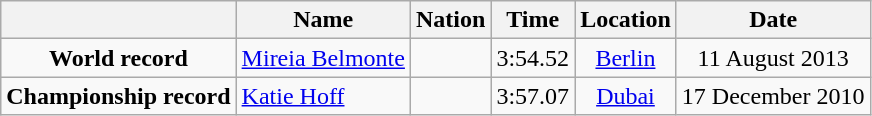<table class=wikitable style=text-align:center>
<tr>
<th></th>
<th>Name</th>
<th>Nation</th>
<th>Time</th>
<th>Location</th>
<th>Date</th>
</tr>
<tr>
<td><strong>World record</strong></td>
<td align=left><a href='#'>Mireia Belmonte</a></td>
<td align=left></td>
<td align=left>3:54.52</td>
<td><a href='#'>Berlin</a></td>
<td>11 August 2013</td>
</tr>
<tr>
<td><strong>Championship record</strong></td>
<td align=left><a href='#'>Katie Hoff</a></td>
<td align=left></td>
<td align=left>3:57.07</td>
<td><a href='#'>Dubai</a></td>
<td>17 December 2010</td>
</tr>
</table>
